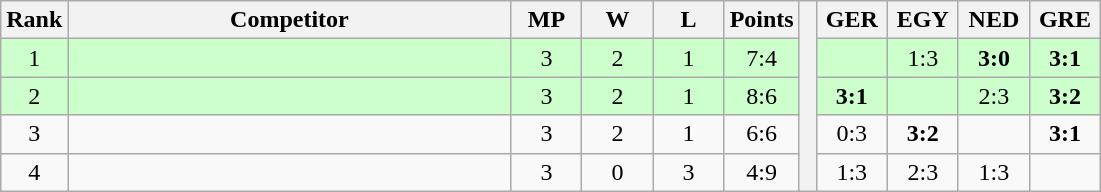<table class="wikitable" style="text-align:center">
<tr>
<th>Rank</th>
<th style="width:18em">Competitor</th>
<th style="width:2.5em">MP</th>
<th style="width:2.5em">W</th>
<th style="width:2.5em">L</th>
<th>Points</th>
<th rowspan="5"> </th>
<th style="width:2.5em">GER</th>
<th style="width:2.5em">EGY</th>
<th style="width:2.5em">NED</th>
<th style="width:2.5em">GRE</th>
</tr>
<tr style="background:#cfc;">
<td>1</td>
<td style="text-align:left"></td>
<td>3</td>
<td>2</td>
<td>1</td>
<td>7:4</td>
<td></td>
<td>1:3</td>
<td><strong>3:0</strong></td>
<td><strong>3:1</strong></td>
</tr>
<tr style="background:#cfc;">
<td>2</td>
<td style="text-align:left"></td>
<td>3</td>
<td>2</td>
<td>1</td>
<td>8:6</td>
<td><strong>3:1</strong></td>
<td></td>
<td>2:3</td>
<td><strong>3:2</strong></td>
</tr>
<tr>
<td>3</td>
<td style="text-align:left"></td>
<td>3</td>
<td>2</td>
<td>1</td>
<td>6:6</td>
<td>0:3</td>
<td><strong>3:2</strong></td>
<td></td>
<td><strong>3:1</strong></td>
</tr>
<tr>
<td>4</td>
<td style="text-align:left"></td>
<td>3</td>
<td>0</td>
<td>3</td>
<td>4:9</td>
<td>1:3</td>
<td>2:3</td>
<td>1:3</td>
<td></td>
</tr>
</table>
